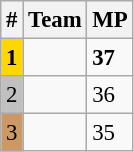<table class="wikitable" style="font-size: 95%;">
<tr>
<th>#</th>
<th>Team</th>
<th>MP</th>
</tr>
<tr>
<td style="background:gold;"><strong>1</strong></td>
<td><strong></strong></td>
<td><strong>37</strong></td>
</tr>
<tr>
<td style="background:silver;">2</td>
<td></td>
<td>36</td>
</tr>
<tr>
<td style="background:#c96;">3</td>
<td></td>
<td>35</td>
</tr>
</table>
